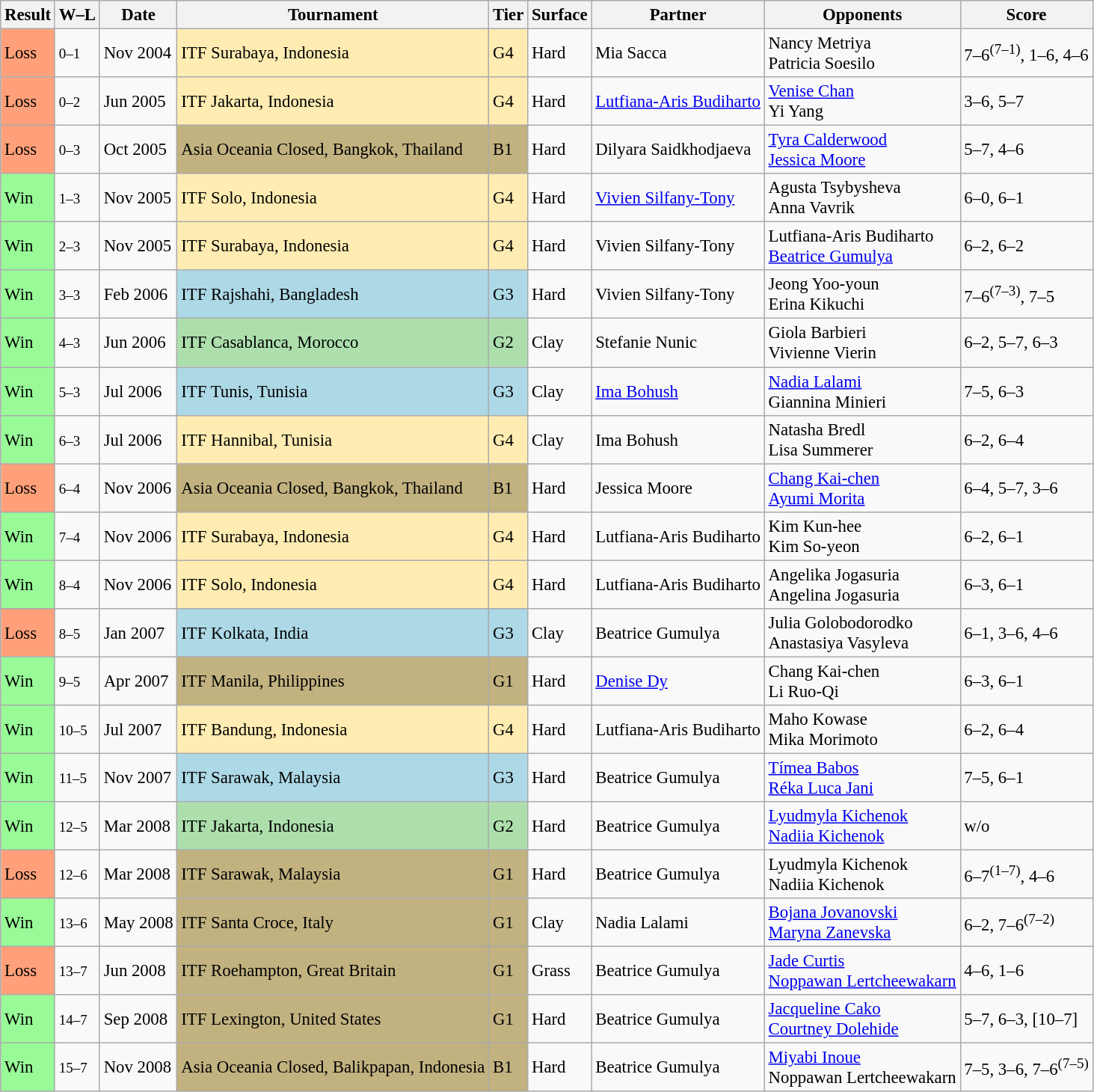<table class="sortable wikitable" style="font-size:95%;">
<tr>
<th>Result</th>
<th class="unsortable">W–L</th>
<th>Date</th>
<th>Tournament</th>
<th>Tier</th>
<th>Surface</th>
<th>Partner</th>
<th>Opponents</th>
<th class="unsortable">Score</th>
</tr>
<tr>
<td bgcolor="FFA07A">Loss</td>
<td><small>0–1</small></td>
<td>Nov 2004</td>
<td bgcolor="ffecb2">ITF Surabaya, Indonesia</td>
<td bgcolor="ffecb2">G4</td>
<td>Hard</td>
<td> Mia Sacca</td>
<td> Nancy Metriya <br>  Patricia Soesilo</td>
<td>7–6<sup>(7–1)</sup>, 1–6, 4–6</td>
</tr>
<tr>
<td bgcolor="FFA07A">Loss</td>
<td><small>0–2</small></td>
<td>Jun 2005</td>
<td bgcolor="ffecb2">ITF Jakarta, Indonesia</td>
<td bgcolor="ffecb2">G4</td>
<td>Hard</td>
<td> <a href='#'>Lutfiana-Aris Budiharto</a></td>
<td> <a href='#'>Venise Chan</a> <br>  Yi Yang</td>
<td>3–6, 5–7</td>
</tr>
<tr>
<td bgcolor="FFA07A">Loss</td>
<td><small>0–3</small></td>
<td>Oct 2005</td>
<td bgcolor="C2B280">Asia Oceania Closed, Bangkok, Thailand</td>
<td bgcolor="C2B280">B1</td>
<td>Hard</td>
<td> Dilyara Saidkhodjaeva</td>
<td> <a href='#'>Tyra Calderwood</a> <br>  <a href='#'>Jessica Moore</a></td>
<td>5–7, 4–6</td>
</tr>
<tr>
<td bgcolor=98fb98>Win</td>
<td><small>1–3</small></td>
<td>Nov 2005</td>
<td bgcolor="ffecb2">ITF Solo, Indonesia</td>
<td bgcolor="ffecb2">G4</td>
<td>Hard</td>
<td> <a href='#'>Vivien Silfany-Tony</a></td>
<td> Agusta Tsybysheva <br>  Anna Vavrik</td>
<td>6–0, 6–1</td>
</tr>
<tr>
<td bgcolor=98fb98>Win</td>
<td><small>2–3</small></td>
<td>Nov 2005</td>
<td bgcolor="ffecb2">ITF Surabaya, Indonesia</td>
<td bgcolor="ffecb2">G4</td>
<td>Hard</td>
<td> Vivien Silfany-Tony</td>
<td> Lutfiana-Aris Budiharto <br>  <a href='#'>Beatrice Gumulya</a></td>
<td>6–2, 6–2</td>
</tr>
<tr>
<td bgcolor=98fb98>Win</td>
<td><small>3–3</small></td>
<td>Feb 2006</td>
<td bgcolor="lightblue">ITF Rajshahi, Bangladesh</td>
<td bgcolor="lightblue">G3</td>
<td>Hard</td>
<td> Vivien Silfany-Tony</td>
<td> Jeong Yoo-youn <br>  Erina Kikuchi</td>
<td>7–6<sup>(7–3)</sup>, 7–5</td>
</tr>
<tr>
<td bgcolor=98fb98>Win</td>
<td><small>4–3</small></td>
<td>Jun 2006</td>
<td bgcolor="addfad">ITF Casablanca, Morocco</td>
<td bgcolor="addfad">G2</td>
<td>Clay</td>
<td> Stefanie Nunic</td>
<td> Giola Barbieri <br>  Vivienne Vierin</td>
<td>6–2, 5–7, 6–3</td>
</tr>
<tr>
<td bgcolor=98fb98>Win</td>
<td><small>5–3</small></td>
<td>Jul 2006</td>
<td bgcolor="lightblue">ITF Tunis, Tunisia</td>
<td bgcolor="lightblue">G3</td>
<td>Clay</td>
<td> <a href='#'>Ima Bohush</a></td>
<td> <a href='#'>Nadia Lalami</a> <br>  Giannina Minieri</td>
<td>7–5, 6–3</td>
</tr>
<tr>
<td bgcolor=98fb98>Win</td>
<td><small>6–3</small></td>
<td>Jul 2006</td>
<td bgcolor="ffecb2">ITF Hannibal, Tunisia</td>
<td bgcolor="ffecb2">G4</td>
<td>Clay</td>
<td> Ima Bohush</td>
<td> Natasha Bredl <br>  Lisa Summerer</td>
<td>6–2, 6–4</td>
</tr>
<tr>
<td bgcolor="FFA07A">Loss</td>
<td><small>6–4</small></td>
<td>Nov 2006</td>
<td bgcolor="C2B280">Asia Oceania Closed, Bangkok, Thailand</td>
<td bgcolor="C2B280">B1</td>
<td>Hard</td>
<td> Jessica Moore</td>
<td> <a href='#'>Chang Kai-chen</a> <br>  <a href='#'>Ayumi Morita</a></td>
<td>6–4, 5–7, 3–6</td>
</tr>
<tr>
<td bgcolor=98fb98>Win</td>
<td><small>7–4</small></td>
<td>Nov 2006</td>
<td bgcolor="ffecb2">ITF Surabaya, Indonesia</td>
<td bgcolor="ffecb2">G4</td>
<td>Hard</td>
<td> Lutfiana-Aris Budiharto</td>
<td> Kim Kun-hee <br>  Kim So-yeon</td>
<td>6–2, 6–1</td>
</tr>
<tr>
<td bgcolor=98fb98>Win</td>
<td><small>8–4</small></td>
<td>Nov 2006</td>
<td bgcolor="ffecb2">ITF Solo, Indonesia</td>
<td bgcolor="ffecb2">G4</td>
<td>Hard</td>
<td> Lutfiana-Aris Budiharto</td>
<td> Angelika Jogasuria <br>  Angelina Jogasuria</td>
<td>6–3, 6–1</td>
</tr>
<tr>
<td bgcolor="FFA07A">Loss</td>
<td><small>8–5</small></td>
<td>Jan 2007</td>
<td bgcolor="lightblue">ITF Kolkata, India</td>
<td bgcolor="lightblue">G3</td>
<td>Clay</td>
<td> Beatrice Gumulya</td>
<td> Julia Golobodorodko <br>  Anastasiya Vasyleva</td>
<td>6–1, 3–6, 4–6</td>
</tr>
<tr>
<td bgcolor=98fb98>Win</td>
<td><small>9–5</small></td>
<td>Apr 2007</td>
<td bgcolor="C2B280">ITF Manila, Philippines</td>
<td bgcolor="C2B280">G1</td>
<td>Hard</td>
<td> <a href='#'>Denise Dy</a></td>
<td> Chang Kai-chen <br>  Li Ruo-Qi</td>
<td>6–3, 6–1</td>
</tr>
<tr>
<td bgcolor=98fb98>Win</td>
<td><small>10–5</small></td>
<td>Jul 2007</td>
<td bgcolor="ffecb2">ITF Bandung, Indonesia</td>
<td bgcolor="ffecb2">G4</td>
<td>Hard</td>
<td> Lutfiana-Aris Budiharto</td>
<td> Maho Kowase <br>  Mika Morimoto</td>
<td>6–2, 6–4</td>
</tr>
<tr>
<td bgcolor=98fb98>Win</td>
<td><small>11–5</small></td>
<td>Nov 2007</td>
<td bgcolor="lightblue">ITF Sarawak, Malaysia</td>
<td bgcolor="lightblue">G3</td>
<td>Hard</td>
<td> Beatrice Gumulya</td>
<td> <a href='#'>Tímea Babos</a> <br>  <a href='#'>Réka Luca Jani</a></td>
<td>7–5, 6–1</td>
</tr>
<tr>
<td bgcolor=98fb98>Win</td>
<td><small>12–5</small></td>
<td>Mar 2008</td>
<td bgcolor="addfad">ITF Jakarta, Indonesia</td>
<td bgcolor="addfad">G2</td>
<td>Hard</td>
<td> Beatrice Gumulya</td>
<td> <a href='#'>Lyudmyla Kichenok</a> <br>  <a href='#'>Nadiia Kichenok</a></td>
<td>w/o</td>
</tr>
<tr>
<td bgcolor="FFA07A">Loss</td>
<td><small>12–6</small></td>
<td>Mar 2008</td>
<td bgcolor="C2B280">ITF Sarawak, Malaysia</td>
<td bgcolor="C2B280">G1</td>
<td>Hard</td>
<td> Beatrice Gumulya</td>
<td> Lyudmyla Kichenok <br>  Nadiia Kichenok</td>
<td>6–7<sup>(1–7)</sup>, 4–6</td>
</tr>
<tr>
<td bgcolor=98fb98>Win</td>
<td><small>13–6</small></td>
<td>May 2008</td>
<td bgcolor="C2B280">ITF Santa Croce, Italy</td>
<td bgcolor="C2B280">G1</td>
<td>Clay</td>
<td> Nadia Lalami</td>
<td> <a href='#'>Bojana Jovanovski</a> <br>  <a href='#'>Maryna Zanevska</a></td>
<td>6–2, 7–6<sup>(7–2)</sup></td>
</tr>
<tr>
<td bgcolor="FFA07A">Loss</td>
<td><small>13–7</small></td>
<td>Jun 2008</td>
<td bgcolor="C2B280">ITF Roehampton, Great Britain</td>
<td bgcolor="C2B280">G1</td>
<td>Grass</td>
<td> Beatrice Gumulya</td>
<td> <a href='#'>Jade Curtis</a> <br>  <a href='#'>Noppawan Lertcheewakarn</a></td>
<td>4–6, 1–6</td>
</tr>
<tr>
<td bgcolor=98fb98>Win</td>
<td><small>14–7</small></td>
<td>Sep 2008</td>
<td bgcolor="C2B280">ITF Lexington, United States</td>
<td bgcolor="C2B280">G1</td>
<td>Hard</td>
<td> Beatrice Gumulya</td>
<td> <a href='#'>Jacqueline Cako</a> <br>  <a href='#'>Courtney Dolehide</a></td>
<td>5–7, 6–3, [10–7]</td>
</tr>
<tr>
<td bgcolor=98fb98>Win</td>
<td><small>15–7</small></td>
<td>Nov 2008</td>
<td bgcolor="C2B280">Asia Oceania Closed, Balikpapan, Indonesia</td>
<td bgcolor="C2B280">B1</td>
<td>Hard</td>
<td> Beatrice Gumulya</td>
<td> <a href='#'>Miyabi Inoue</a> <br>  Noppawan Lertcheewakarn</td>
<td>7–5, 3–6, 7–6<sup>(7–5)</sup></td>
</tr>
</table>
